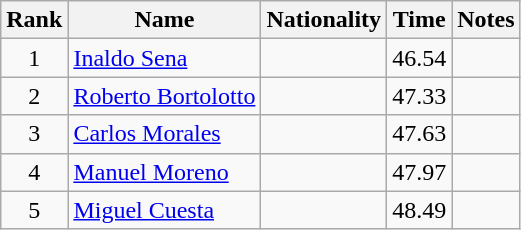<table class="wikitable sortable" style="text-align:center">
<tr>
<th>Rank</th>
<th>Name</th>
<th>Nationality</th>
<th>Time</th>
<th>Notes</th>
</tr>
<tr>
<td align=center>1</td>
<td align=left><a href='#'>Inaldo Sena</a></td>
<td align=left></td>
<td>46.54</td>
<td></td>
</tr>
<tr>
<td align=center>2</td>
<td align=left><a href='#'>Roberto Bortolotto</a></td>
<td align=left></td>
<td>47.33</td>
<td></td>
</tr>
<tr>
<td align=center>3</td>
<td align=left><a href='#'>Carlos Morales</a></td>
<td align=left></td>
<td>47.63</td>
<td></td>
</tr>
<tr>
<td align=center>4</td>
<td align=left><a href='#'>Manuel Moreno</a></td>
<td align=left></td>
<td>47.97</td>
<td></td>
</tr>
<tr>
<td align=center>5</td>
<td align=left><a href='#'>Miguel Cuesta</a></td>
<td align=left></td>
<td>48.49</td>
<td></td>
</tr>
</table>
